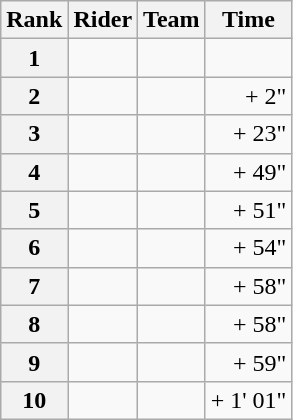<table class="wikitable">
<tr>
<th scope="col">Rank</th>
<th scope="col">Rider</th>
<th scope="col">Team</th>
<th scope="col">Time</th>
</tr>
<tr>
<th scope="row">1</th>
<td> </td>
<td></td>
<td style="text-align:right;"></td>
</tr>
<tr>
<th scope="row">2</th>
<td> </td>
<td></td>
<td style="text-align:right;">+ 2"</td>
</tr>
<tr>
<th scope="row">3</th>
<td></td>
<td></td>
<td style="text-align:right;">+ 23"</td>
</tr>
<tr>
<th scope="row">4</th>
<td></td>
<td></td>
<td style="text-align:right;">+ 49"</td>
</tr>
<tr>
<th scope="row">5</th>
<td></td>
<td></td>
<td style="text-align:right;">+ 51"</td>
</tr>
<tr>
<th scope="row">6</th>
<td></td>
<td></td>
<td style="text-align:right;">+ 54"</td>
</tr>
<tr>
<th scope="row">7</th>
<td></td>
<td></td>
<td style="text-align:right;">+ 58"</td>
</tr>
<tr>
<th scope="row">8</th>
<td></td>
<td></td>
<td style="text-align:right;">+ 58"</td>
</tr>
<tr>
<th scope="row">9</th>
<td></td>
<td></td>
<td style="text-align:right;">+ 59"</td>
</tr>
<tr>
<th scope="row">10</th>
<td></td>
<td></td>
<td style="text-align:right;">+ 1' 01"</td>
</tr>
</table>
